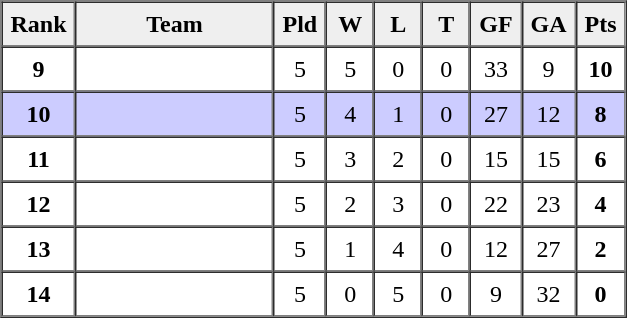<table border=1 cellpadding=5 cellspacing=0>
<tr>
<th bgcolor="#efefef" width="20">Rank</th>
<th bgcolor="#efefef" width="120">Team</th>
<th bgcolor="#efefef" width="20">Pld</th>
<th bgcolor="#efefef" width="20">W</th>
<th bgcolor="#efefef" width="20">L</th>
<th bgcolor="#efefef" width="20">T</th>
<th bgcolor="#efefef" width="20">GF</th>
<th bgcolor="#efefef" width="20">GA</th>
<th bgcolor="#efefef" width="20">Pts</th>
</tr>
<tr align=center>
<td><strong>9</strong></td>
<td align=left></td>
<td>5</td>
<td>5</td>
<td>0</td>
<td>0</td>
<td>33</td>
<td>9</td>
<td><strong>10</strong></td>
</tr>
<tr align=center bgcolor="ccccff">
<td><strong>10</strong></td>
<td align=left></td>
<td>5</td>
<td>4</td>
<td>1</td>
<td>0</td>
<td>27</td>
<td>12</td>
<td><strong>8</strong></td>
</tr>
<tr align=center>
<td><strong>11</strong></td>
<td align=left></td>
<td>5</td>
<td>3</td>
<td>2</td>
<td>0</td>
<td>15</td>
<td>15</td>
<td><strong>6</strong></td>
</tr>
<tr align=center>
<td><strong>12</strong></td>
<td align=left></td>
<td>5</td>
<td>2</td>
<td>3</td>
<td>0</td>
<td>22</td>
<td>23</td>
<td><strong>4</strong></td>
</tr>
<tr align=center>
<td><strong>13</strong></td>
<td align=left></td>
<td>5</td>
<td>1</td>
<td>4</td>
<td>0</td>
<td>12</td>
<td>27</td>
<td><strong>2</strong></td>
</tr>
<tr align=center>
<td><strong>14</strong></td>
<td align=left></td>
<td>5</td>
<td>0</td>
<td>5</td>
<td>0</td>
<td>9</td>
<td>32</td>
<td><strong>0</strong></td>
</tr>
</table>
